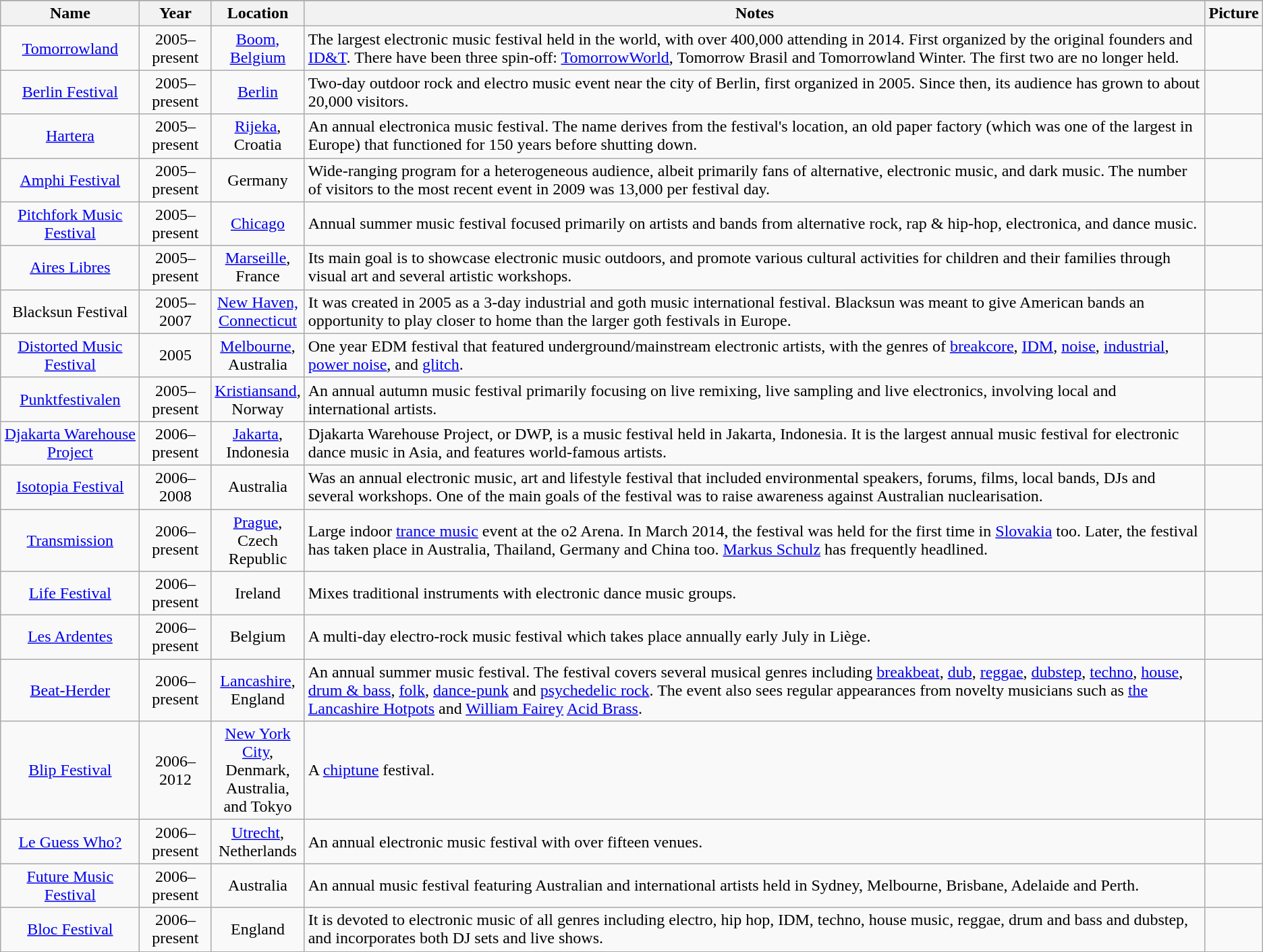<table class="sortable wikitable" style="text-align:center;font-size:100%;">
<tr style="vertical-align:bottom;">
</tr>
<tr>
<th>Name</th>
<th>Year</th>
<th style="width:15px;">Location</th>
<th class="unsortable">Notes</th>
<th>Picture</th>
</tr>
<tr>
<td><a href='#'>Tomorrowland</a></td>
<td>2005–present</td>
<td><a href='#'>Boom, Belgium</a></td>
<td style="text-align:left">The largest electronic music festival held in the world, with over 400,000 attending in 2014. First organized by the original founders and <a href='#'>ID&T</a>. There have been three spin-off: <a href='#'>TomorrowWorld</a>, Tomorrow Brasil and Tomorrowland Winter. The first two are no longer held.</td>
<td></td>
</tr>
<tr>
<td><a href='#'>Berlin Festival</a></td>
<td>2005–present</td>
<td><a href='#'>Berlin</a></td>
<td style="text-align:left">Two-day outdoor rock and electro music event near the city of Berlin, first organized in 2005. Since then, its audience has grown to about 20,000 visitors.</td>
<td></td>
</tr>
<tr>
<td><a href='#'>Hartera</a></td>
<td>2005–present</td>
<td><a href='#'>Rijeka</a>, Croatia</td>
<td style="text-align:left">An annual electronica music festival. The name derives from the festival's location, an old paper factory (which was one of the largest in Europe) that functioned for 150 years before shutting down.</td>
<td></td>
</tr>
<tr>
<td><a href='#'>Amphi Festival</a></td>
<td>2005–present</td>
<td>Germany</td>
<td style="text-align:left">Wide-ranging program for a heterogeneous audience, albeit primarily fans of alternative, electronic music, and dark music. The number of visitors to the most recent event in 2009 was 13,000 per festival day.</td>
<td></td>
</tr>
<tr>
<td><a href='#'>Pitchfork Music Festival</a></td>
<td>2005–present</td>
<td><a href='#'>Chicago</a></td>
<td style="text-align:left">Annual summer music festival focused primarily on artists and bands from alternative rock, rap & hip-hop, electronica, and dance music.</td>
<td></td>
</tr>
<tr>
<td><a href='#'>Aires Libres</a></td>
<td>2005–present</td>
<td><a href='#'>Marseille</a>, France</td>
<td style="text-align:left">Its main goal is to showcase electronic music outdoors, and promote various cultural activities for children and their families through visual art and several artistic workshops.</td>
<td></td>
</tr>
<tr>
<td>Blacksun Festival</td>
<td>2005–2007</td>
<td><a href='#'>New Haven, Connecticut</a></td>
<td style="text-align:left">It was created in 2005 as a 3-day industrial and goth music international festival. Blacksun was meant to give American bands an opportunity to play closer to home than the larger goth festivals in Europe.</td>
<td></td>
</tr>
<tr>
<td><a href='#'>Distorted Music Festival</a></td>
<td>2005</td>
<td><a href='#'>Melbourne</a>, Australia</td>
<td style="text-align:left">One year EDM festival that featured underground/mainstream electronic artists, with the genres of <a href='#'>breakcore</a>, <a href='#'>IDM</a>, <a href='#'>noise</a>, <a href='#'>industrial</a>, <a href='#'>power noise</a>, and <a href='#'>glitch</a>.</td>
<td></td>
</tr>
<tr>
<td><a href='#'>Punktfestivalen</a></td>
<td>2005–present</td>
<td><a href='#'>Kristiansand</a>, Norway</td>
<td style="text-align:left">An annual autumn music festival primarily focusing on live remixing, live sampling and live electronics, involving local and international artists.</td>
<td></td>
</tr>
<tr>
<td><a href='#'>Djakarta Warehouse Project</a></td>
<td>2006–present</td>
<td><a href='#'>Jakarta</a>, Indonesia</td>
<td style="text-align:left">Djakarta Warehouse Project, or DWP, is a music festival held in Jakarta, Indonesia. It is the largest annual music festival for electronic dance music in Asia, and features world-famous artists.</td>
<td></td>
</tr>
<tr>
<td><a href='#'>Isotopia Festival</a></td>
<td>2006–2008</td>
<td>Australia</td>
<td style="text-align:left">Was an annual electronic music, art and lifestyle festival that included environmental speakers, forums, films, local bands, DJs and several workshops. One of the main goals of the festival was to raise awareness against Australian nuclearisation.</td>
<td></td>
</tr>
<tr>
<td><a href='#'>Transmission</a></td>
<td>2006–present</td>
<td><a href='#'>Prague</a>, Czech Republic</td>
<td style="text-align:left">Large indoor <a href='#'>trance music</a> event at the o2 Arena. In March 2014, the festival was held for the first time in <a href='#'>Slovakia</a> too. Later, the festival has taken place in Australia, Thailand, Germany and China too. <a href='#'>Markus Schulz</a> has frequently headlined.</td>
<td></td>
</tr>
<tr>
<td><a href='#'>Life Festival</a></td>
<td>2006–present</td>
<td>Ireland</td>
<td style="text-align:left">Mixes traditional instruments with electronic dance music groups.</td>
<td></td>
</tr>
<tr>
<td><a href='#'>Les Ardentes</a></td>
<td>2006–present</td>
<td>Belgium</td>
<td style="text-align:left">A multi-day electro-rock music festival which takes place annually early July in Liège.</td>
<td></td>
</tr>
<tr>
<td><a href='#'>Beat-Herder</a></td>
<td>2006– present</td>
<td><a href='#'>Lancashire</a>, England</td>
<td style="text-align:left">An annual summer music festival. The festival covers several musical genres including <a href='#'>breakbeat</a>, <a href='#'>dub</a>, <a href='#'>reggae</a>, <a href='#'>dubstep</a>, <a href='#'>techno</a>, <a href='#'>house</a>, <a href='#'>drum & bass</a>, <a href='#'>folk</a>, <a href='#'>dance-punk</a> and <a href='#'>psychedelic rock</a>. The event also sees regular appearances from novelty musicians such as <a href='#'>the Lancashire Hotpots</a> and <a href='#'>William Fairey</a> <a href='#'>Acid Brass</a>.</td>
<td></td>
</tr>
<tr>
<td><a href='#'>Blip Festival</a></td>
<td>2006–2012</td>
<td><a href='#'>New York City</a>, Denmark, Australia, and Tokyo</td>
<td style="text-align:left">A <a href='#'>chiptune</a> festival.</td>
<td></td>
</tr>
<tr>
<td><a href='#'>Le Guess Who?</a></td>
<td>2006–present</td>
<td><a href='#'>Utrecht</a>, Netherlands</td>
<td style="text-align:left">An annual electronic music festival with over fifteen venues.</td>
<td></td>
</tr>
<tr>
<td><a href='#'>Future Music Festival</a></td>
<td>2006–present</td>
<td>Australia</td>
<td style="text-align:left">An annual music festival featuring Australian and international artists held in Sydney, Melbourne, Brisbane, Adelaide and Perth.</td>
<td></td>
</tr>
<tr>
<td><a href='#'>Bloc Festival</a></td>
<td>2006–present</td>
<td>England</td>
<td style="text-align:left">It is devoted to electronic music of all genres including electro, hip hop, IDM, techno, house music, reggae, drum and bass and dubstep, and incorporates both DJ sets and live shows.</td>
<td></td>
</tr>
<tr>
</tr>
</table>
